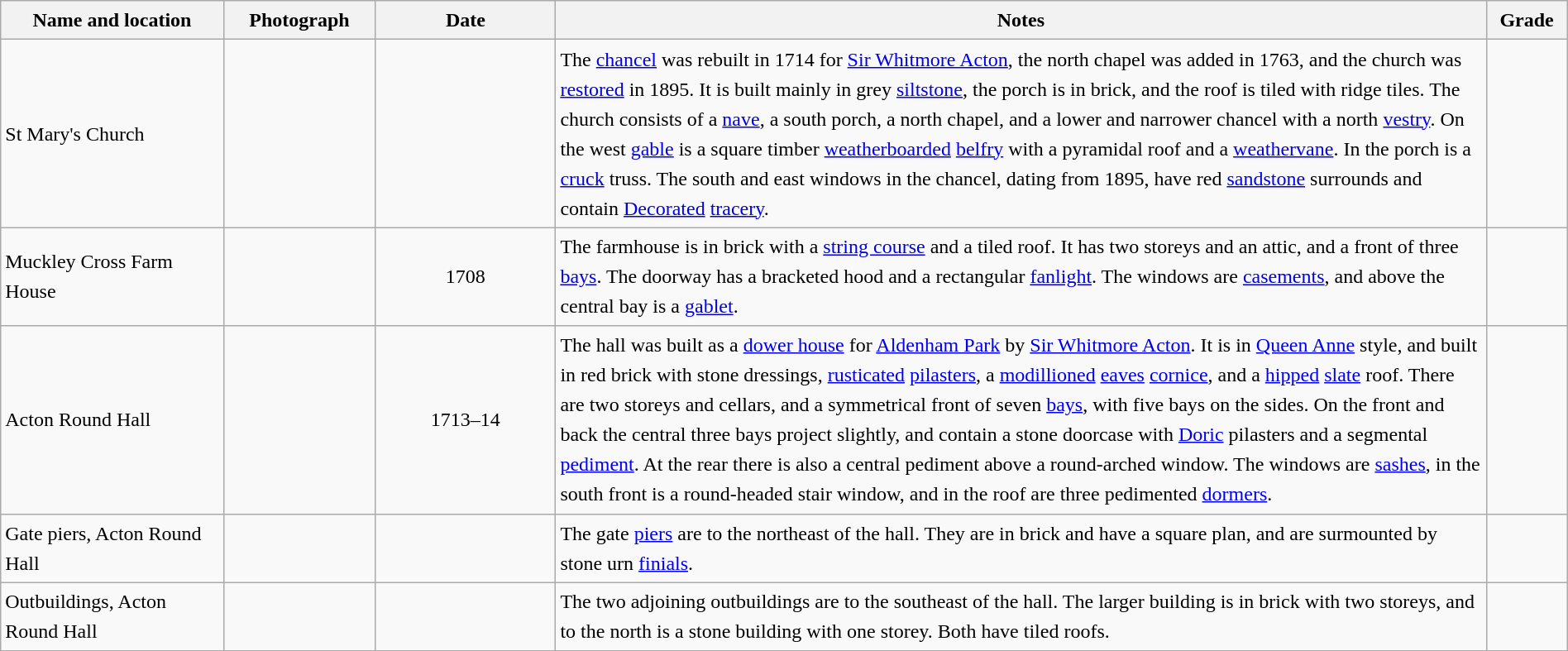<table class="wikitable sortable plainrowheaders" style="width:100%; border:0; text-align:left; line-height:150%;">
<tr>
<th scope="col"  style="width:150px">Name and location</th>
<th scope="col"  style="width:100px" class="unsortable">Photograph</th>
<th scope="col"  style="width:120px">Date</th>
<th scope="col"  style="width:650px" class="unsortable">Notes</th>
<th scope="col"  style="width:50px">Grade</th>
</tr>
<tr>
<td>St Mary's Church<br><small></small></td>
<td></td>
<td align="center"></td>
<td>The <a href='#'>chancel</a> was rebuilt in 1714 for <a href='#'>Sir Whitmore Acton</a>, the north chapel was added in 1763, and the church was <a href='#'>restored</a> in 1895.  It is built mainly in grey <a href='#'>siltstone</a>, the porch is in brick, and the roof is tiled with ridge tiles.  The church consists of a <a href='#'>nave</a>, a south porch, a north chapel, and a lower and narrower chancel with a north <a href='#'>vestry</a>.  On the west <a href='#'>gable</a> is a square timber <a href='#'>weatherboarded</a> <a href='#'>belfry</a> with a pyramidal roof and a <a href='#'>weathervane</a>.  In the porch is a <a href='#'>cruck</a> truss.  The south and east windows in the chancel, dating from 1895, have red <a href='#'>sandstone</a> surrounds and contain <a href='#'>Decorated</a> <a href='#'>tracery</a>.</td>
<td align="center" ></td>
</tr>
<tr>
<td>Muckley Cross Farm House<br><small></small></td>
<td></td>
<td align="center">1708</td>
<td>The farmhouse is in brick with a <a href='#'>string course</a> and a tiled roof.  It has two storeys and an attic, and a front of three <a href='#'>bays</a>.  The doorway has a bracketed hood and a rectangular <a href='#'>fanlight</a>.  The windows are <a href='#'>casements</a>, and above the central bay is a <a href='#'>gablet</a>.</td>
<td align="center" ></td>
</tr>
<tr>
<td>Acton Round Hall<br><small></small></td>
<td></td>
<td align="center">1713–14</td>
<td>The hall was built as a <a href='#'>dower house</a> for <a href='#'>Aldenham Park</a> by <a href='#'>Sir Whitmore Acton</a>.  It is in <a href='#'>Queen Anne</a> style, and built in red brick with stone dressings, <a href='#'>rusticated</a> <a href='#'>pilasters</a>, a <a href='#'>modillioned</a> <a href='#'>eaves</a> <a href='#'>cornice</a>, and a <a href='#'>hipped</a> <a href='#'>slate</a> roof.  There are two storeys and cellars, and a symmetrical front of seven <a href='#'>bays</a>, with five bays on the sides.  On the front and back the central three bays project slightly, and contain a stone doorcase with <a href='#'>Doric</a> pilasters and a segmental <a href='#'>pediment</a>.  At the rear there is also a central pediment above a round-arched window.  The windows are <a href='#'>sashes</a>, in the south front is a round-headed stair window, and in the roof are three pedimented <a href='#'>dormers</a>.</td>
<td align="center" ></td>
</tr>
<tr>
<td>Gate piers, Acton Round Hall<br><small></small></td>
<td></td>
<td align="center"></td>
<td>The gate <a href='#'>piers</a> are to the northeast of the hall.  They are in brick and have a square plan, and are surmounted by stone urn <a href='#'>finials</a>.</td>
<td align="center" ></td>
</tr>
<tr>
<td>Outbuildings, Acton Round Hall<br><small></small></td>
<td></td>
<td align="center"></td>
<td>The two adjoining outbuildings are to the southeast of the hall.  The larger building is in brick with two storeys, and to the north is a stone building with one storey.  Both have tiled roofs.</td>
<td align="center" ></td>
</tr>
<tr>
</tr>
</table>
